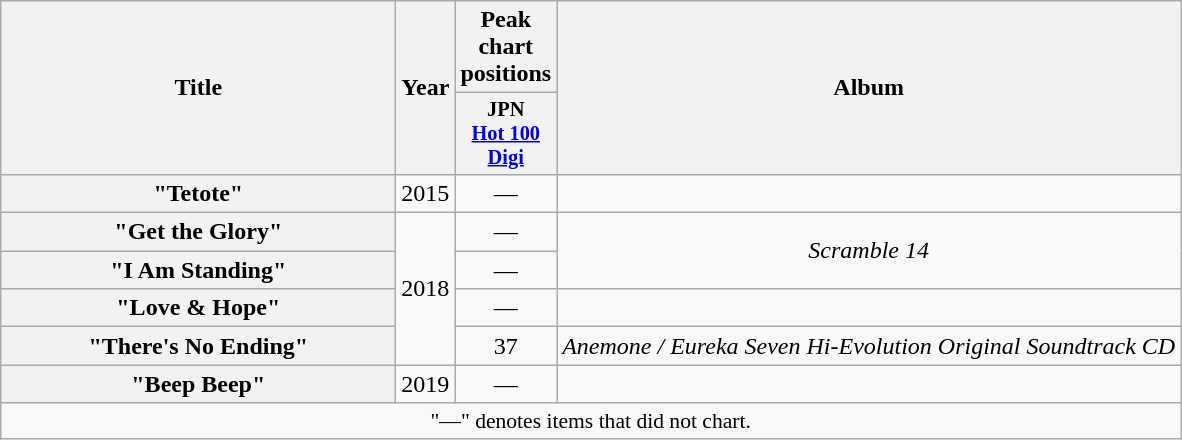<table class="wikitable plainrowheaders" style="text-align:center;">
<tr>
<th scope="col" rowspan="2" style="width:16em;">Title</th>
<th scope="col" rowspan="2">Year</th>
<th scope="col">Peak chart positions</th>
<th scope="col" rowspan="2">Album</th>
</tr>
<tr>
<th style="width:3em;font-size:85%">JPN<br><a href='#'>Hot 100<br>Digi</a></th>
</tr>
<tr>
<th scope="row">"Tetote"<br> </th>
<td>2015</td>
<td>—</td>
<td></td>
</tr>
<tr>
<th scope="row">"Get the Glory"</th>
<td rowspan="4">2018</td>
<td>—</td>
<td rowspan="2"><em>Scramble 14</em></td>
</tr>
<tr>
<th scope="row">"I Am Standing"</th>
<td>—</td>
</tr>
<tr>
<th scope="row">"Love & Hope"</th>
<td>—</td>
<td></td>
</tr>
<tr>
<th scope="row">"There's No Ending"</th>
<td>37</td>
<td><em>Anemone / Eureka Seven Hi-Evolution Original Soundtrack CD</em></td>
</tr>
<tr>
<th scope="row">"Beep Beep"</th>
<td>2019</td>
<td>—</td>
<td></td>
</tr>
<tr>
<td colspan="4" style="text-align:center; font-size:90%;">"—" denotes items that did not chart.</td>
</tr>
</table>
